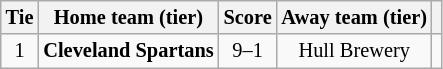<table class="wikitable" style="text-align:center; font-size:85%">
<tr>
<th>Tie</th>
<th>Home team (tier)</th>
<th>Score</th>
<th>Away team (tier)</th>
<th></th>
</tr>
<tr>
<td align="center">1</td>
<td><strong>Cleveland Spartans</strong></td>
<td align="center">9–1</td>
<td>Hull Brewery</td>
<td></td>
</tr>
</table>
